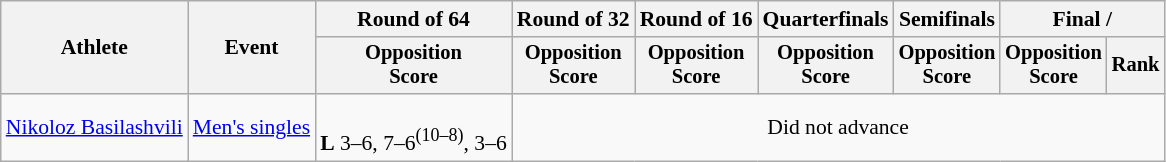<table class=wikitable style="font-size:90%">
<tr>
<th rowspan="2">Athlete</th>
<th rowspan="2">Event</th>
<th>Round of 64</th>
<th>Round of 32</th>
<th>Round of 16</th>
<th>Quarterfinals</th>
<th>Semifinals</th>
<th colspan=2>Final / </th>
</tr>
<tr style="font-size:95%">
<th>Opposition<br>Score</th>
<th>Opposition<br>Score</th>
<th>Opposition<br>Score</th>
<th>Opposition<br>Score</th>
<th>Opposition<br>Score</th>
<th>Opposition<br>Score</th>
<th>Rank</th>
</tr>
<tr align=center>
<td align=left><a href='#'>Nikoloz Basilashvili</a></td>
<td align=left><a href='#'>Men's singles</a></td>
<td><br><strong>L</strong> 3–6, 7–6<sup>(10–8)</sup>, 3–6</td>
<td colspan=6>Did not advance</td>
</tr>
</table>
